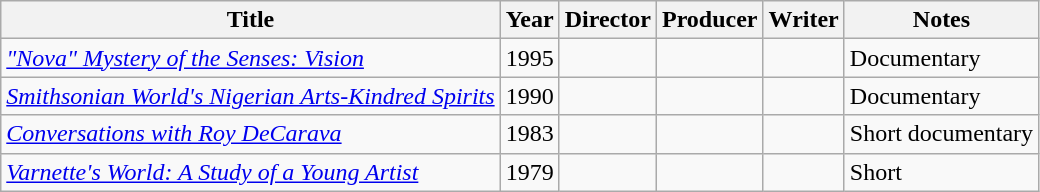<table class="wikitable">
<tr>
<th>Title</th>
<th>Year</th>
<th>Director</th>
<th>Producer</th>
<th>Writer</th>
<th>Notes</th>
</tr>
<tr>
<td><em><a href='#'>"Nova" Mystery of the Senses: Vision</a></em></td>
<td>1995</td>
<td></td>
<td></td>
<td></td>
<td>Documentary</td>
</tr>
<tr>
<td><em><a href='#'>Smithsonian World's Nigerian Arts-Kindred Spirits</a></em></td>
<td>1990</td>
<td></td>
<td></td>
<td></td>
<td>Documentary</td>
</tr>
<tr>
<td><em><a href='#'>Conversations with Roy DeCarava</a></em></td>
<td>1983</td>
<td></td>
<td></td>
<td></td>
<td>Short documentary</td>
</tr>
<tr>
<td><em><a href='#'>Varnette's World: A Study of a Young Artist</a></em></td>
<td>1979</td>
<td></td>
<td></td>
<td></td>
<td>Short</td>
</tr>
</table>
